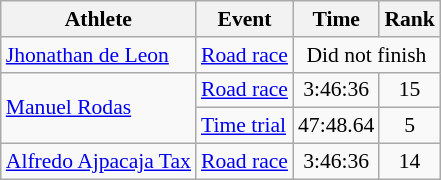<table class="wikitable" style="font-size:90%">
<tr>
<th>Athlete</th>
<th>Event</th>
<th>Time</th>
<th>Rank</th>
</tr>
<tr align=center>
<td align=left><a href='#'>Jhonathan de Leon</a></td>
<td align=left><a href='#'>Road race</a></td>
<td colspan=2>Did not finish</td>
</tr>
<tr align=center>
<td align=left rowspan=2><a href='#'>Manuel Rodas</a></td>
<td align=left><a href='#'>Road race</a></td>
<td>3:46:36</td>
<td>15</td>
</tr>
<tr align=center>
<td align=left><a href='#'>Time trial</a></td>
<td>47:48.64</td>
<td>5</td>
</tr>
<tr align=center>
<td align=left><a href='#'>Alfredo Ajpacaja Tax</a></td>
<td align=left><a href='#'>Road race</a></td>
<td>3:46:36</td>
<td>14</td>
</tr>
</table>
